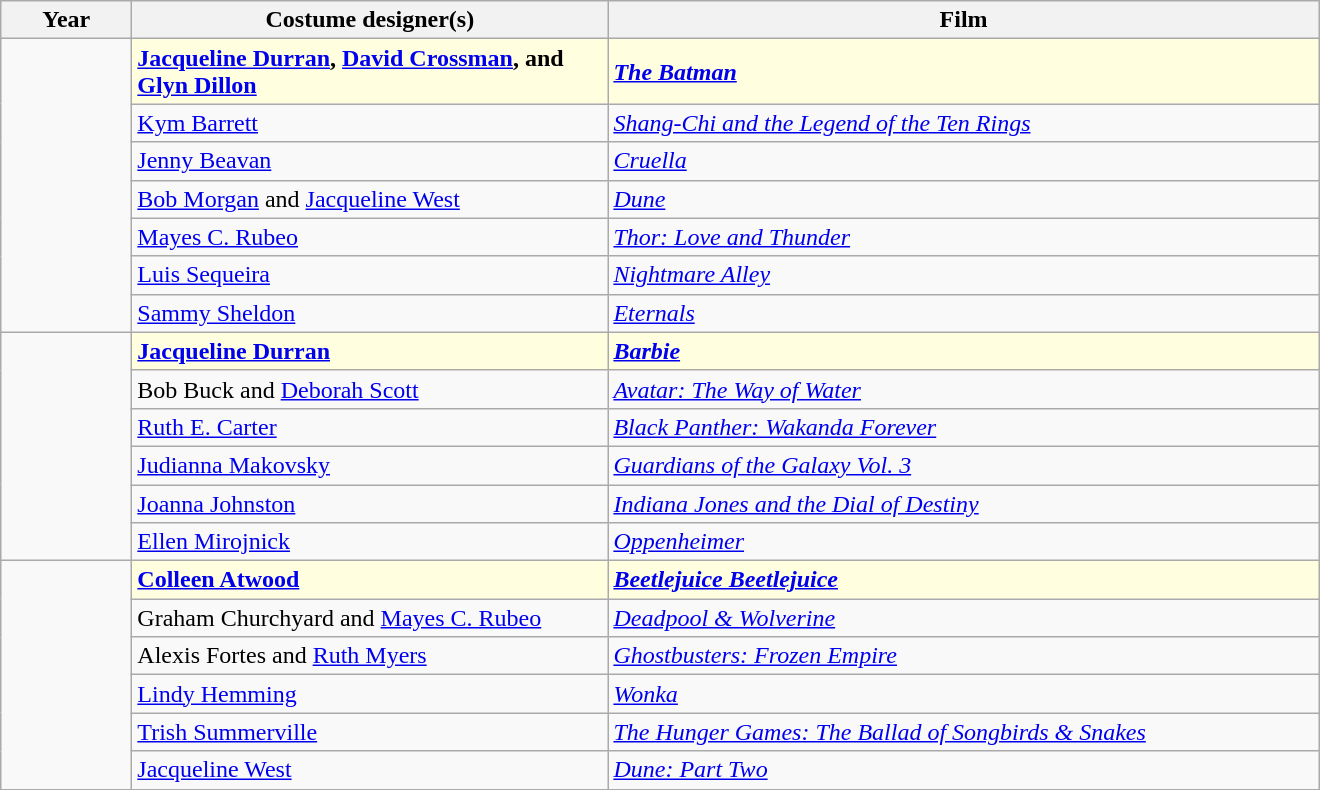<table class="wikitable" width="880px" border="1" cellpadding="5" cellspacing="0" align="centre">
<tr>
<th width="80px">Year</th>
<th width="310px">Costume designer(s)</th>
<th>Film</th>
</tr>
<tr>
<td rowspan=7></td>
<td style="background:lightyellow"><strong><a href='#'>Jacqueline Durran</a>, <a href='#'>David Crossman</a>, and <a href='#'>Glyn Dillon</a></strong></td>
<td style="background:lightyellow"><strong><em><a href='#'>The Batman</a></em></strong></td>
</tr>
<tr>
<td><a href='#'>Kym Barrett</a></td>
<td><em><a href='#'>Shang-Chi and the Legend of the Ten Rings</a></em></td>
</tr>
<tr>
<td><a href='#'>Jenny Beavan</a></td>
<td><em><a href='#'>Cruella</a></em></td>
</tr>
<tr>
<td><a href='#'>Bob Morgan</a> and <a href='#'>Jacqueline West</a></td>
<td><em><a href='#'>Dune</a></em></td>
</tr>
<tr>
<td><a href='#'>Mayes C. Rubeo</a></td>
<td><em><a href='#'>Thor: Love and Thunder</a></em></td>
</tr>
<tr>
<td><a href='#'>Luis Sequeira</a></td>
<td><em><a href='#'>Nightmare Alley</a></em></td>
</tr>
<tr>
<td><a href='#'>Sammy Sheldon</a></td>
<td><em><a href='#'>Eternals</a></em></td>
</tr>
<tr>
<td rowspan=6></td>
<td style="background:lightyellow"><strong><a href='#'>Jacqueline Durran</a></strong></td>
<td style="background:lightyellow"><strong><em><a href='#'>Barbie</a></em></strong></td>
</tr>
<tr>
<td>Bob Buck and <a href='#'>Deborah Scott</a></td>
<td><em><a href='#'>Avatar: The Way of Water</a></em></td>
</tr>
<tr>
<td><a href='#'>Ruth E. Carter</a></td>
<td><em><a href='#'>Black Panther: Wakanda Forever</a></em></td>
</tr>
<tr>
<td><a href='#'>Judianna Makovsky</a></td>
<td><em><a href='#'>Guardians of the Galaxy Vol. 3</a></em></td>
</tr>
<tr>
<td><a href='#'>Joanna Johnston</a></td>
<td><em><a href='#'>Indiana Jones and the Dial of Destiny</a></em></td>
</tr>
<tr>
<td><a href='#'>Ellen Mirojnick</a></td>
<td><em><a href='#'>Oppenheimer</a></em></td>
</tr>
<tr>
<td rowspan=6></td>
<td style="background:lightyellow"><strong><a href='#'>Colleen Atwood</a></strong></td>
<td style="background:lightyellow"><strong><em><a href='#'>Beetlejuice Beetlejuice</a></em></strong></td>
</tr>
<tr>
<td>Graham Churchyard and <a href='#'>Mayes C. Rubeo</a></td>
<td><em><a href='#'>Deadpool & Wolverine</a></em></td>
</tr>
<tr>
<td>Alexis Fortes and <a href='#'>Ruth Myers</a></td>
<td><em><a href='#'>Ghostbusters: Frozen Empire</a></em></td>
</tr>
<tr>
<td><a href='#'>Lindy Hemming</a></td>
<td><em><a href='#'>Wonka</a></em></td>
</tr>
<tr>
<td><a href='#'>Trish Summerville</a></td>
<td><em><a href='#'>The Hunger Games: The Ballad of Songbirds & Snakes</a></em></td>
</tr>
<tr>
<td><a href='#'>Jacqueline West</a></td>
<td><em><a href='#'>Dune: Part Two</a></em></td>
</tr>
</table>
